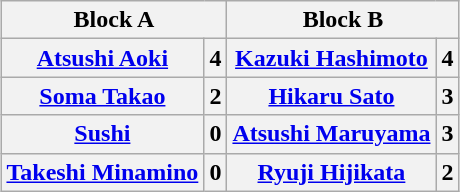<table class="wikitable" style="margin: 1em auto 1em auto;text-align:center">
<tr>
<th colspan="2">Block A</th>
<th colspan="2">Block B</th>
</tr>
<tr>
<th><a href='#'>Atsushi Aoki</a></th>
<th>4</th>
<th><a href='#'>Kazuki Hashimoto</a></th>
<th>4</th>
</tr>
<tr>
<th><a href='#'>Soma Takao</a></th>
<th>2</th>
<th><a href='#'>Hikaru Sato</a></th>
<th>3</th>
</tr>
<tr>
<th><a href='#'>Sushi</a></th>
<th>0</th>
<th><a href='#'>Atsushi Maruyama</a></th>
<th>3</th>
</tr>
<tr>
<th><a href='#'>Takeshi Minamino</a></th>
<th>0</th>
<th><a href='#'>Ryuji Hijikata</a></th>
<th>2</th>
</tr>
</table>
